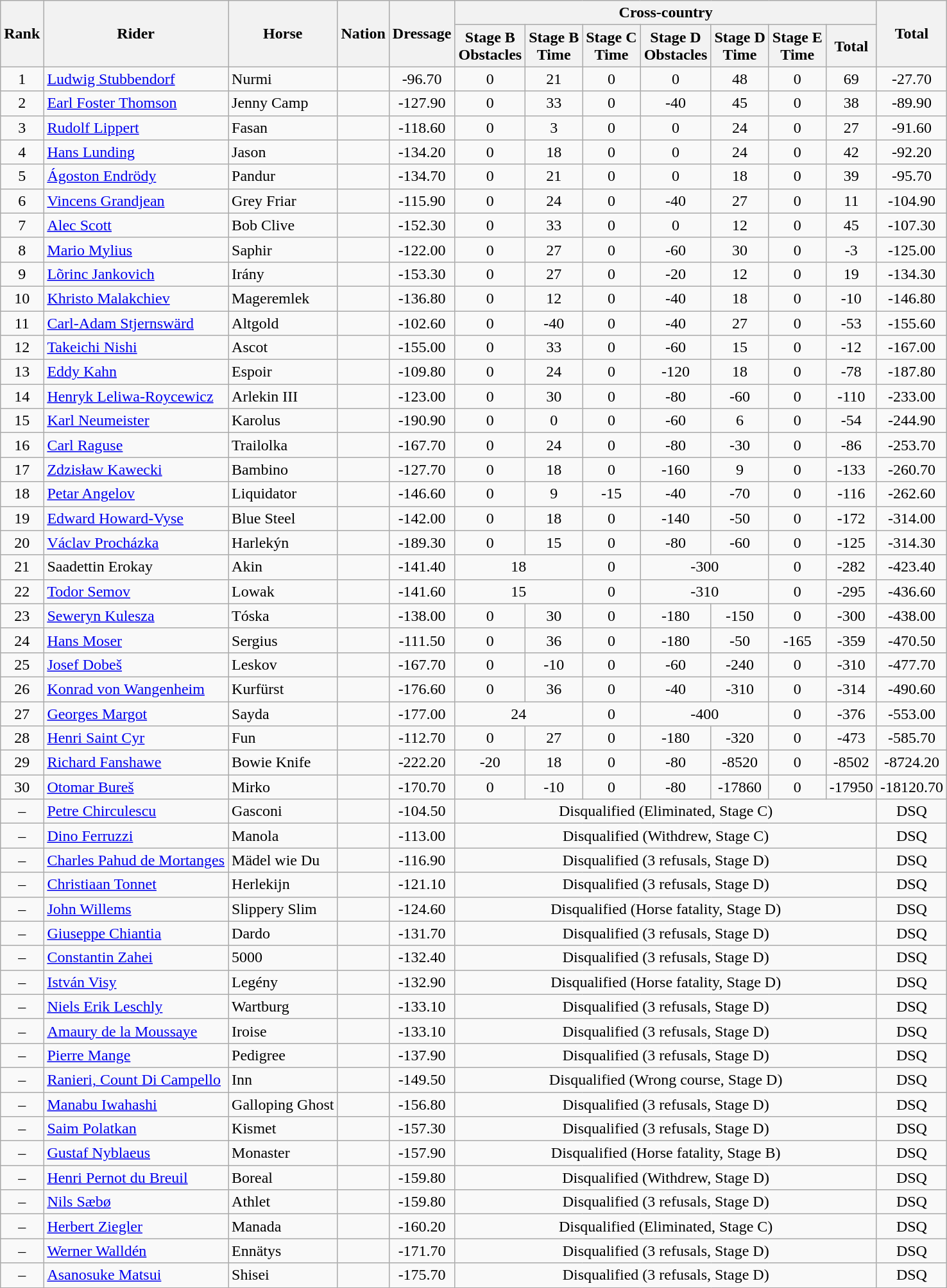<table class="wikitable sortable" style="text-align:center">
<tr>
<th rowspan=2>Rank</th>
<th rowspan=2>Rider</th>
<th rowspan=2>Horse</th>
<th rowspan=2>Nation</th>
<th rowspan=2>Dressage</th>
<th colspan=7>Cross-country</th>
<th rowspan=2>Total</th>
</tr>
<tr>
<th>Stage B <br> Obstacles</th>
<th>Stage B <br> Time</th>
<th>Stage C <br> Time</th>
<th>Stage D <br> Obstacles</th>
<th>Stage D <br> Time</th>
<th>Stage E <br> Time</th>
<th>Total</th>
</tr>
<tr>
<td>1</td>
<td align=left><a href='#'>Ludwig Stubbendorf</a></td>
<td align=left>Nurmi</td>
<td align=left></td>
<td>-96.70</td>
<td>0</td>
<td>21</td>
<td>0</td>
<td>0</td>
<td>48</td>
<td>0</td>
<td>69</td>
<td>-27.70</td>
</tr>
<tr>
<td>2</td>
<td align=left><a href='#'>Earl Foster Thomson</a></td>
<td align=left>Jenny Camp</td>
<td align=left></td>
<td>-127.90</td>
<td>0</td>
<td>33</td>
<td>0</td>
<td>-40</td>
<td>45</td>
<td>0</td>
<td>38</td>
<td>-89.90</td>
</tr>
<tr>
<td>3</td>
<td align=left><a href='#'>Rudolf Lippert</a></td>
<td align=left>Fasan</td>
<td align=left></td>
<td>-118.60</td>
<td>0</td>
<td>3</td>
<td>0</td>
<td>0</td>
<td>24</td>
<td>0</td>
<td>27</td>
<td>-91.60</td>
</tr>
<tr>
<td>4</td>
<td align=left><a href='#'>Hans Lunding</a></td>
<td align=left>Jason</td>
<td align=left></td>
<td>-134.20</td>
<td>0</td>
<td>18</td>
<td>0</td>
<td>0</td>
<td>24</td>
<td>0</td>
<td>42</td>
<td>-92.20</td>
</tr>
<tr>
<td>5</td>
<td align=left><a href='#'>Ágoston Endrödy</a></td>
<td align=left>Pandur</td>
<td align=left></td>
<td>-134.70</td>
<td>0</td>
<td>21</td>
<td>0</td>
<td>0</td>
<td>18</td>
<td>0</td>
<td>39</td>
<td>-95.70</td>
</tr>
<tr>
<td>6</td>
<td align=left><a href='#'>Vincens Grandjean</a></td>
<td align=left>Grey Friar</td>
<td align=left></td>
<td>-115.90</td>
<td>0</td>
<td>24</td>
<td>0</td>
<td>-40</td>
<td>27</td>
<td>0</td>
<td>11</td>
<td>-104.90</td>
</tr>
<tr>
<td>7</td>
<td align=left><a href='#'>Alec Scott</a></td>
<td align=left>Bob Clive</td>
<td align=left></td>
<td>-152.30</td>
<td>0</td>
<td>33</td>
<td>0</td>
<td>0</td>
<td>12</td>
<td>0</td>
<td>45</td>
<td>-107.30</td>
</tr>
<tr>
<td>8</td>
<td align=left><a href='#'>Mario Mylius</a></td>
<td align=left>Saphir</td>
<td align=left></td>
<td>-122.00</td>
<td>0</td>
<td>27</td>
<td>0</td>
<td>-60</td>
<td>30</td>
<td>0</td>
<td>-3</td>
<td>-125.00</td>
</tr>
<tr>
<td>9</td>
<td align=left><a href='#'>Lõrinc Jankovich</a></td>
<td align=left>Irány</td>
<td align=left></td>
<td>-153.30</td>
<td>0</td>
<td>27</td>
<td>0</td>
<td>-20</td>
<td>12</td>
<td>0</td>
<td>19</td>
<td>-134.30</td>
</tr>
<tr>
<td>10</td>
<td align=left><a href='#'>Khristo Malakchiev</a></td>
<td align=left>Mageremlek</td>
<td align=left></td>
<td>-136.80</td>
<td>0</td>
<td>12</td>
<td>0</td>
<td>-40</td>
<td>18</td>
<td>0</td>
<td>-10</td>
<td>-146.80</td>
</tr>
<tr>
<td>11</td>
<td align=left><a href='#'>Carl-Adam Stjernswärd</a></td>
<td align=left>Altgold</td>
<td align=left></td>
<td>-102.60</td>
<td>0</td>
<td>-40</td>
<td>0</td>
<td>-40</td>
<td>27</td>
<td>0</td>
<td>-53</td>
<td>-155.60</td>
</tr>
<tr>
<td>12</td>
<td align=left><a href='#'>Takeichi Nishi</a></td>
<td align=left>Ascot</td>
<td align=left></td>
<td>-155.00</td>
<td>0</td>
<td>33</td>
<td>0</td>
<td>-60</td>
<td>15</td>
<td>0</td>
<td>-12</td>
<td>-167.00</td>
</tr>
<tr>
<td>13</td>
<td align=left><a href='#'>Eddy Kahn</a></td>
<td align=left>Espoir</td>
<td align=left></td>
<td>-109.80</td>
<td>0</td>
<td>24</td>
<td>0</td>
<td>-120</td>
<td>18</td>
<td>0</td>
<td>-78</td>
<td>-187.80</td>
</tr>
<tr>
<td>14</td>
<td align=left><a href='#'>Henryk Leliwa-Roycewicz</a></td>
<td align=left>Arlekin III</td>
<td align=left></td>
<td>-123.00</td>
<td>0</td>
<td>30</td>
<td>0</td>
<td>-80</td>
<td>-60</td>
<td>0</td>
<td>-110</td>
<td>-233.00</td>
</tr>
<tr>
<td>15</td>
<td align=left><a href='#'>Karl Neumeister</a></td>
<td align=left>Karolus</td>
<td align=left></td>
<td>-190.90</td>
<td>0</td>
<td>0</td>
<td>0</td>
<td>-60</td>
<td>6</td>
<td>0</td>
<td>-54</td>
<td>-244.90</td>
</tr>
<tr>
<td>16</td>
<td align=left><a href='#'>Carl Raguse</a></td>
<td align=left>Trailolka</td>
<td align=left></td>
<td>-167.70</td>
<td>0</td>
<td>24</td>
<td>0</td>
<td>-80</td>
<td>-30</td>
<td>0</td>
<td>-86</td>
<td>-253.70</td>
</tr>
<tr>
<td>17</td>
<td align=left><a href='#'>Zdzisław Kawecki</a></td>
<td align=left>Bambino</td>
<td align=left></td>
<td>-127.70</td>
<td>0</td>
<td>18</td>
<td>0</td>
<td>-160</td>
<td>9</td>
<td>0</td>
<td>-133</td>
<td>-260.70</td>
</tr>
<tr>
<td>18</td>
<td align=left><a href='#'>Petar Angelov</a></td>
<td align=left>Liquidator</td>
<td align=left></td>
<td>-146.60</td>
<td>0</td>
<td>9</td>
<td>-15</td>
<td>-40</td>
<td>-70</td>
<td>0</td>
<td>-116</td>
<td>-262.60</td>
</tr>
<tr>
<td>19</td>
<td align=left><a href='#'>Edward Howard-Vyse</a></td>
<td align=left>Blue Steel</td>
<td align=left></td>
<td>-142.00</td>
<td>0</td>
<td>18</td>
<td>0</td>
<td>-140</td>
<td>-50</td>
<td>0</td>
<td>-172</td>
<td>-314.00</td>
</tr>
<tr>
<td>20</td>
<td align=left><a href='#'>Václav Procházka</a></td>
<td align=left>Harlekýn</td>
<td align=left></td>
<td>-189.30</td>
<td>0</td>
<td>15</td>
<td>0</td>
<td>-80</td>
<td>-60</td>
<td>0</td>
<td>-125</td>
<td>-314.30</td>
</tr>
<tr>
<td>21</td>
<td align=left>Saadettin Erokay</td>
<td align=left>Akin</td>
<td align=left></td>
<td>-141.40</td>
<td colspan=2>18</td>
<td>0</td>
<td colspan=2>-300</td>
<td>0</td>
<td>-282</td>
<td>-423.40</td>
</tr>
<tr>
<td>22</td>
<td align=left><a href='#'>Todor Semov</a></td>
<td align=left>Lowak</td>
<td align=left></td>
<td>-141.60</td>
<td colspan=2>15</td>
<td>0</td>
<td colspan=2>-310</td>
<td>0</td>
<td>-295</td>
<td>-436.60</td>
</tr>
<tr>
<td>23</td>
<td align=left><a href='#'>Seweryn Kulesza</a></td>
<td align=left>Tóska</td>
<td align=left></td>
<td>-138.00</td>
<td>0</td>
<td>30</td>
<td>0</td>
<td>-180</td>
<td>-150</td>
<td>0</td>
<td>-300</td>
<td>-438.00</td>
</tr>
<tr>
<td>24</td>
<td align=left><a href='#'>Hans Moser</a></td>
<td align=left>Sergius</td>
<td align=left></td>
<td>-111.50</td>
<td>0</td>
<td>36</td>
<td>0</td>
<td>-180</td>
<td>-50</td>
<td>-165</td>
<td>-359</td>
<td>-470.50</td>
</tr>
<tr>
<td>25</td>
<td align=left><a href='#'>Josef Dobeš</a></td>
<td align=left>Leskov</td>
<td align=left></td>
<td>-167.70</td>
<td>0</td>
<td>-10</td>
<td>0</td>
<td>-60</td>
<td>-240</td>
<td>0</td>
<td>-310</td>
<td>-477.70</td>
</tr>
<tr>
<td>26</td>
<td align=left><a href='#'>Konrad von Wangenheim</a></td>
<td align=left>Kurfürst</td>
<td align=left></td>
<td>-176.60</td>
<td>0</td>
<td>36</td>
<td>0</td>
<td>-40</td>
<td>-310</td>
<td>0</td>
<td>-314</td>
<td>-490.60</td>
</tr>
<tr>
<td>27</td>
<td align=left><a href='#'>Georges Margot</a></td>
<td align=left>Sayda</td>
<td align=left></td>
<td>-177.00</td>
<td colspan=2>24</td>
<td>0</td>
<td colspan=2>-400</td>
<td>0</td>
<td>-376</td>
<td>-553.00</td>
</tr>
<tr>
<td>28</td>
<td align=left><a href='#'>Henri Saint Cyr</a></td>
<td align=left>Fun</td>
<td align=left></td>
<td>-112.70</td>
<td>0</td>
<td>27</td>
<td>0</td>
<td>-180</td>
<td>-320</td>
<td>0</td>
<td>-473</td>
<td>-585.70</td>
</tr>
<tr>
<td>29</td>
<td align=left><a href='#'>Richard Fanshawe</a></td>
<td align=left>Bowie Knife</td>
<td align=left></td>
<td>-222.20</td>
<td>-20</td>
<td>18</td>
<td>0</td>
<td>-80</td>
<td>-8520</td>
<td>0</td>
<td>-8502</td>
<td>-8724.20</td>
</tr>
<tr>
<td>30</td>
<td align=left><a href='#'>Otomar Bureš</a></td>
<td align=left>Mirko</td>
<td align=left></td>
<td>-170.70</td>
<td>0</td>
<td>-10</td>
<td>0</td>
<td>-80</td>
<td>-17860</td>
<td>0</td>
<td>-17950</td>
<td>-18120.70</td>
</tr>
<tr>
<td>–</td>
<td align=left><a href='#'>Petre Chirculescu</a></td>
<td align=left>Gasconi</td>
<td align=left></td>
<td>-104.50</td>
<td colspan=7>Disqualified (Eliminated, Stage C)</td>
<td>DSQ</td>
</tr>
<tr>
<td>–</td>
<td align=left><a href='#'>Dino Ferruzzi</a></td>
<td align=left>Manola</td>
<td align=left></td>
<td>-113.00</td>
<td colspan=7>Disqualified (Withdrew, Stage C)</td>
<td>DSQ</td>
</tr>
<tr>
<td>–</td>
<td align=left><a href='#'>Charles Pahud de Mortanges</a></td>
<td align=left>Mädel wie Du</td>
<td align=left></td>
<td>-116.90</td>
<td colspan=7>Disqualified (3 refusals, Stage D)</td>
<td>DSQ</td>
</tr>
<tr>
<td>–</td>
<td align=left><a href='#'>Christiaan Tonnet</a></td>
<td align=left>Herlekijn</td>
<td align=left></td>
<td>-121.10</td>
<td colspan=7>Disqualified (3 refusals, Stage D)</td>
<td>DSQ</td>
</tr>
<tr>
<td>–</td>
<td align=left><a href='#'>John Willems</a></td>
<td align=left>Slippery Slim</td>
<td align=left></td>
<td>-124.60</td>
<td colspan=7>Disqualified (Horse fatality, Stage D)</td>
<td>DSQ</td>
</tr>
<tr>
<td>–</td>
<td align=left><a href='#'>Giuseppe Chiantia</a></td>
<td align=left>Dardo</td>
<td align=left></td>
<td>-131.70</td>
<td colspan=7>Disqualified (3 refusals, Stage D)</td>
<td>DSQ</td>
</tr>
<tr>
<td>–</td>
<td align=left><a href='#'>Constantin Zahei</a></td>
<td align=left>5000</td>
<td align=left></td>
<td>-132.40</td>
<td colspan=7>Disqualified (3 refusals, Stage D)</td>
<td>DSQ</td>
</tr>
<tr>
<td>–</td>
<td align=left><a href='#'>István Visy</a></td>
<td align=left>Legény</td>
<td align=left></td>
<td>-132.90</td>
<td colspan=7>Disqualified (Horse fatality, Stage D)</td>
<td>DSQ</td>
</tr>
<tr>
<td>–</td>
<td align=left><a href='#'>Niels Erik Leschly</a></td>
<td align=left>Wartburg</td>
<td align=left></td>
<td>-133.10</td>
<td colspan=7>Disqualified (3 refusals, Stage D)</td>
<td>DSQ</td>
</tr>
<tr>
<td>–</td>
<td align=left><a href='#'>Amaury de la Moussaye</a></td>
<td align=left>Iroise</td>
<td align=left></td>
<td>-133.10</td>
<td colspan=7>Disqualified (3 refusals, Stage D)</td>
<td>DSQ</td>
</tr>
<tr>
<td>–</td>
<td align=left><a href='#'>Pierre Mange</a></td>
<td align=left>Pedigree</td>
<td align=left></td>
<td>-137.90</td>
<td colspan=7>Disqualified (3 refusals, Stage D)</td>
<td>DSQ</td>
</tr>
<tr>
<td>–</td>
<td align=left><a href='#'>Ranieri, Count Di Campello</a></td>
<td align=left>Inn</td>
<td align=left></td>
<td>-149.50</td>
<td colspan=7>Disqualified (Wrong course, Stage D)</td>
<td>DSQ</td>
</tr>
<tr>
<td>–</td>
<td align=left><a href='#'>Manabu Iwahashi</a></td>
<td align=left>Galloping Ghost</td>
<td align=left></td>
<td>-156.80</td>
<td colspan=7>Disqualified (3 refusals, Stage D)</td>
<td>DSQ</td>
</tr>
<tr>
<td>–</td>
<td align=left><a href='#'>Saim Polatkan</a></td>
<td align=left>Kismet</td>
<td align=left></td>
<td>-157.30</td>
<td colspan=7>Disqualified (3 refusals, Stage D)</td>
<td>DSQ</td>
</tr>
<tr>
<td>–</td>
<td align=left><a href='#'>Gustaf Nyblaeus</a></td>
<td align=left>Monaster</td>
<td align=left></td>
<td>-157.90</td>
<td colspan=7>Disqualified (Horse fatality, Stage B)</td>
<td>DSQ</td>
</tr>
<tr>
<td>–</td>
<td align=left><a href='#'>Henri Pernot du Breuil</a></td>
<td align=left>Boreal</td>
<td align=left></td>
<td>-159.80</td>
<td colspan=7>Disqualified (Withdrew, Stage D)</td>
<td>DSQ</td>
</tr>
<tr>
<td>–</td>
<td align=left><a href='#'>Nils Sæbø</a></td>
<td align=left>Athlet</td>
<td align=left></td>
<td>-159.80</td>
<td colspan=7>Disqualified (3 refusals, Stage D)</td>
<td>DSQ</td>
</tr>
<tr>
<td>–</td>
<td align=left><a href='#'>Herbert Ziegler</a></td>
<td align=left>Manada</td>
<td align=left></td>
<td>-160.20</td>
<td colspan=7>Disqualified (Eliminated, Stage C)</td>
<td>DSQ</td>
</tr>
<tr>
<td>–</td>
<td align=left><a href='#'>Werner Walldén</a></td>
<td align=left>Ennätys</td>
<td align=left></td>
<td>-171.70</td>
<td colspan=7>Disqualified (3 refusals, Stage D)</td>
<td>DSQ</td>
</tr>
<tr>
<td>–</td>
<td align=left><a href='#'>Asanosuke Matsui</a></td>
<td align=left>Shisei</td>
<td align=left></td>
<td>-175.70</td>
<td colspan=7>Disqualified (3 refusals, Stage D)</td>
<td>DSQ</td>
</tr>
</table>
